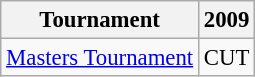<table class="wikitable" style="font-size:95%;text-align:center;">
<tr>
<th>Tournament</th>
<th>2009</th>
</tr>
<tr>
<td align=left><a href='#'>Masters Tournament</a></td>
<td>CUT</td>
</tr>
</table>
